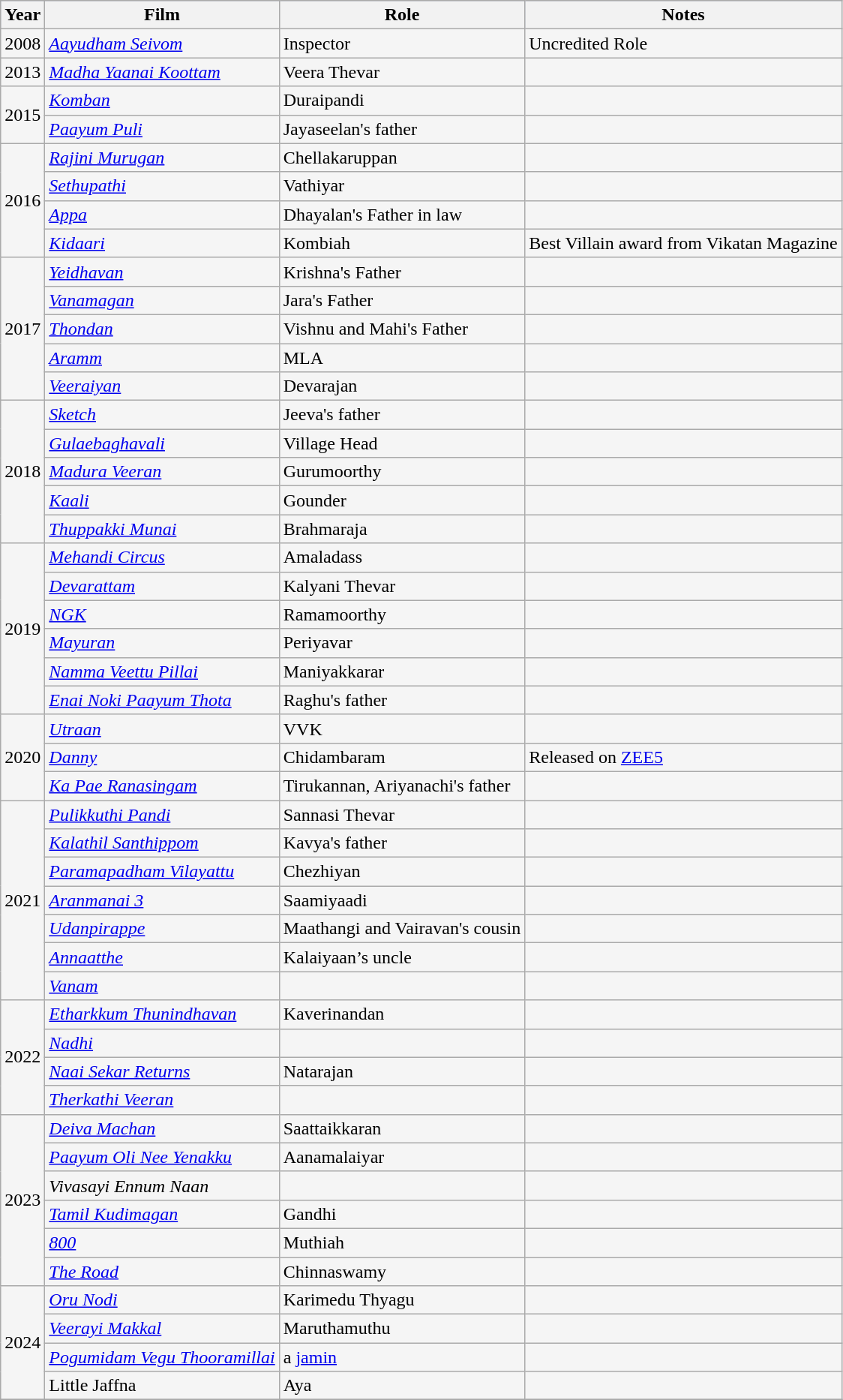<table class="wikitable sortable" style="background:#f5f5f5;">
<tr style="background:#B0C4DE;">
<th>Year</th>
<th>Film</th>
<th>Role</th>
<th class=unsortable>Notes</th>
</tr>
<tr>
<td>2008</td>
<td><em><a href='#'>Aayudham Seivom</a></em></td>
<td>Inspector</td>
<td>Uncredited Role</td>
</tr>
<tr>
<td>2013</td>
<td><em><a href='#'>Madha Yaanai Koottam</a></em></td>
<td>Veera Thevar</td>
<td></td>
</tr>
<tr>
<td rowspan="2">2015</td>
<td><em><a href='#'>Komban</a></em></td>
<td>Duraipandi</td>
<td></td>
</tr>
<tr>
<td><em><a href='#'>Paayum Puli</a></em></td>
<td>Jayaseelan's father</td>
<td></td>
</tr>
<tr>
<td rowspan="4">2016</td>
<td><em><a href='#'>Rajini Murugan</a></em></td>
<td>Chellakaruppan</td>
<td></td>
</tr>
<tr>
<td><em><a href='#'>Sethupathi</a></em></td>
<td>Vathiyar</td>
<td></td>
</tr>
<tr>
<td><em><a href='#'>Appa</a></em></td>
<td>Dhayalan's Father in law</td>
<td></td>
</tr>
<tr>
<td><em><a href='#'>Kidaari</a></em></td>
<td>Kombiah</td>
<td>Best Villain award from Vikatan Magazine</td>
</tr>
<tr>
<td rowspan="5">2017</td>
<td><em><a href='#'>Yeidhavan</a></em></td>
<td>Krishna's Father</td>
<td></td>
</tr>
<tr>
<td><em><a href='#'>Vanamagan</a></em></td>
<td>Jara's Father</td>
<td></td>
</tr>
<tr>
<td><em><a href='#'>Thondan</a></em></td>
<td>Vishnu and Mahi's Father</td>
<td></td>
</tr>
<tr>
<td><em><a href='#'>Aramm</a></em></td>
<td>MLA</td>
<td></td>
</tr>
<tr>
<td><em><a href='#'>Veeraiyan</a></em></td>
<td>Devarajan</td>
<td></td>
</tr>
<tr>
<td rowspan="5">2018</td>
<td><em><a href='#'>Sketch</a></em></td>
<td>Jeeva's father</td>
<td></td>
</tr>
<tr>
<td><em><a href='#'>Gulaebaghavali</a></em></td>
<td>Village Head</td>
<td></td>
</tr>
<tr>
<td><em><a href='#'>Madura Veeran</a></em></td>
<td>Gurumoorthy</td>
<td></td>
</tr>
<tr>
<td><em><a href='#'>Kaali</a></em></td>
<td>Gounder</td>
<td></td>
</tr>
<tr>
<td><em><a href='#'>Thuppakki Munai</a></em></td>
<td>Brahmaraja</td>
<td></td>
</tr>
<tr>
<td rowspan="6">2019</td>
<td><em><a href='#'>Mehandi Circus</a></em></td>
<td>Amaladass</td>
<td></td>
</tr>
<tr>
<td><em><a href='#'>Devarattam</a></em></td>
<td>Kalyani Thevar</td>
<td></td>
</tr>
<tr>
<td><em><a href='#'>NGK</a></em></td>
<td>Ramamoorthy</td>
<td></td>
</tr>
<tr>
<td><em><a href='#'>Mayuran</a></em></td>
<td>Periyavar</td>
<td></td>
</tr>
<tr>
<td><em><a href='#'>Namma Veettu Pillai</a></em></td>
<td>Maniyakkarar</td>
<td></td>
</tr>
<tr>
<td><em><a href='#'>Enai Noki Paayum Thota</a></em></td>
<td>Raghu's father</td>
<td></td>
</tr>
<tr>
<td rowspan="3">2020</td>
<td><em><a href='#'>Utraan</a></em></td>
<td>VVK</td>
<td></td>
</tr>
<tr>
<td><em><a href='#'>Danny</a></em></td>
<td>Chidambaram</td>
<td>Released on <a href='#'>ZEE5</a></td>
</tr>
<tr>
<td><em><a href='#'>Ka Pae Ranasingam</a></em></td>
<td>Tirukannan, Ariyanachi's father</td>
<td></td>
</tr>
<tr>
<td rowspan="7">2021</td>
<td><em><a href='#'>Pulikkuthi Pandi</a></em></td>
<td>Sannasi Thevar</td>
<td></td>
</tr>
<tr>
<td><em><a href='#'>Kalathil Santhippom</a></em></td>
<td>Kavya's father</td>
<td></td>
</tr>
<tr>
<td><em><a href='#'>Paramapadham Vilayattu</a></em></td>
<td>Chezhiyan</td>
<td></td>
</tr>
<tr>
<td><em><a href='#'>Aranmanai 3</a></em></td>
<td>Saamiyaadi</td>
<td></td>
</tr>
<tr>
<td><em><a href='#'>Udanpirappe</a></em></td>
<td>Maathangi and Vairavan's cousin</td>
<td></td>
</tr>
<tr>
<td><em><a href='#'>Annaatthe</a></em></td>
<td>Kalaiyaan’s uncle</td>
<td></td>
</tr>
<tr>
<td><em><a href='#'>Vanam</a></em></td>
<td></td>
<td></td>
</tr>
<tr>
<td rowspan="4">2022</td>
<td><em><a href='#'>Etharkkum Thunindhavan</a></em></td>
<td>Kaverinandan</td>
<td></td>
</tr>
<tr>
<td><em><a href='#'>Nadhi</a></em></td>
<td></td>
<td></td>
</tr>
<tr>
<td><em><a href='#'>Naai Sekar Returns</a></em></td>
<td>Natarajan</td>
<td></td>
</tr>
<tr>
<td><em><a href='#'>Therkathi Veeran</a></em></td>
<td></td>
<td></td>
</tr>
<tr>
<td rowspan="6">2023</td>
<td><em><a href='#'>Deiva Machan</a></em></td>
<td>Saattaikkaran</td>
<td></td>
</tr>
<tr>
<td><em><a href='#'>Paayum Oli Nee Yenakku</a></em></td>
<td>Aanamalaiyar</td>
<td></td>
</tr>
<tr>
<td><em>Vivasayi Ennum Naan</em></td>
<td></td>
<td></td>
</tr>
<tr>
<td><em><a href='#'>Tamil Kudimagan</a></em></td>
<td>Gandhi</td>
<td></td>
</tr>
<tr>
<td><em><a href='#'>800</a></em></td>
<td>Muthiah</td>
<td></td>
</tr>
<tr>
<td><em><a href='#'>The Road</a></em></td>
<td>Chinnaswamy</td>
<td></td>
</tr>
<tr>
<td rowspan="4">2024</td>
<td><em><a href='#'>Oru Nodi</a></em></td>
<td>Karimedu Thyagu</td>
<td></td>
</tr>
<tr>
<td><em><a href='#'>Veerayi Makkal</a></em></td>
<td>Maruthamuthu</td>
<td></td>
</tr>
<tr>
<td><em><a href='#'>Pogumidam Vegu Thooramillai</a></em></td>
<td>a <a href='#'>jamin</a></td>
<td></td>
</tr>
<tr>
<td>Little Jaffna</td>
<td>Aya</td>
<td></td>
</tr>
<tr>
</tr>
</table>
